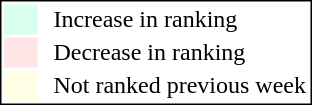<table style="border:1px solid black;" align=right>
<tr>
<td style="background:#D8FFEB; width:20px;"></td>
<td> </td>
<td>Increase in ranking</td>
</tr>
<tr>
<td style="background:#FFE6E6; width:20px;"></td>
<td> </td>
<td>Decrease in ranking</td>
</tr>
<tr>
<td style="background:#FFFFE6; width:20px;"></td>
<td> </td>
<td>Not ranked previous week</td>
</tr>
</table>
